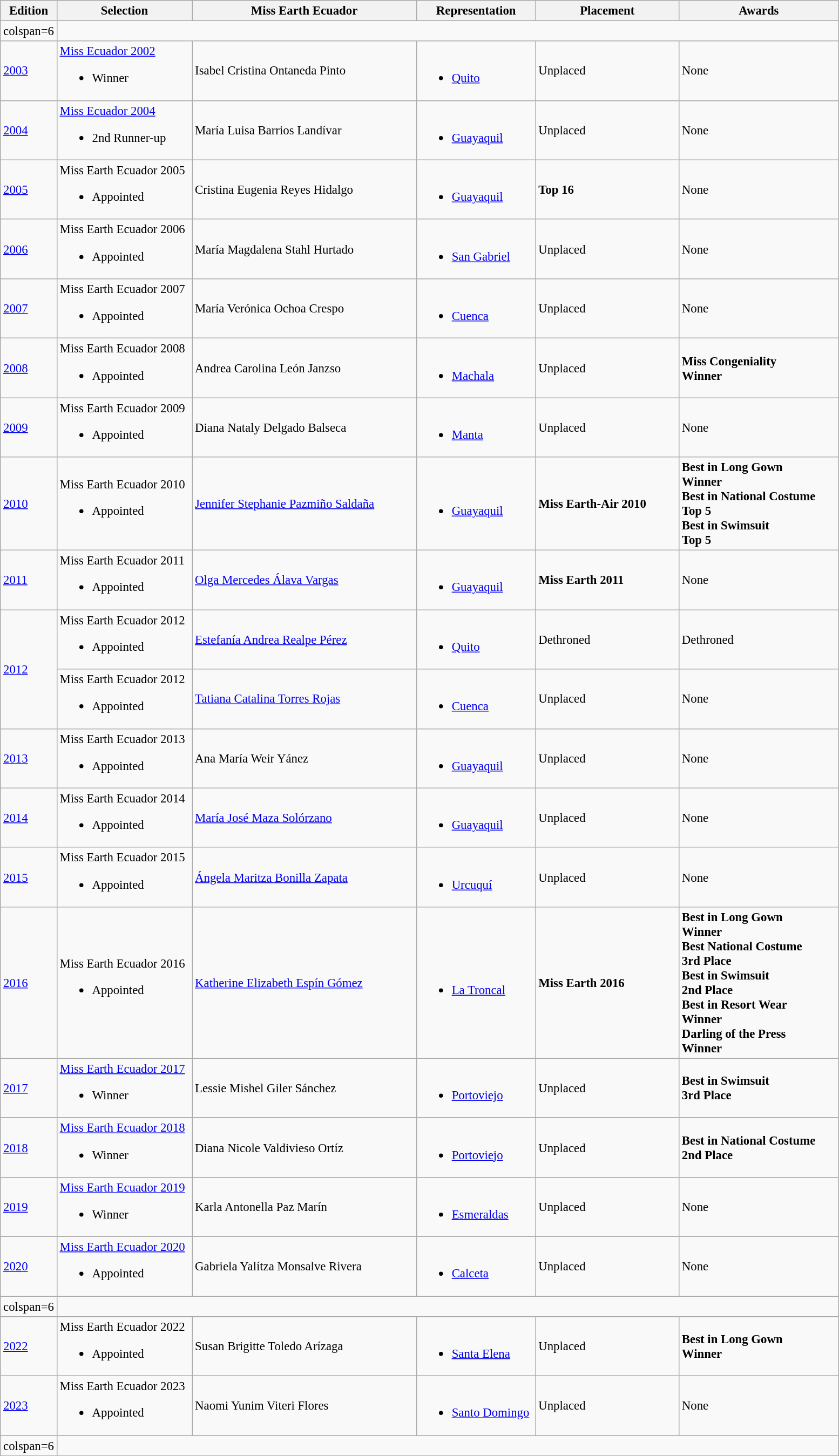<table class="wikitable sortable" style="font-size: 95%">
<tr>
<th width="2">Edition</th>
<th width="160">Selection</th>
<th width="270">Miss Earth Ecuador</th>
<th width="140">Representation</th>
<th width="170">Placement</th>
<th width="190">Awards</th>
</tr>
<tr>
<td>colspan=6 </td>
</tr>
<tr>
<td><a href='#'>2003</a></td>
<td><a href='#'>Miss Ecuador 2002</a><br><ul><li>Winner</li></ul></td>
<td>Isabel Cristina Ontaneda Pinto</td>
<td><br><ul><li><a href='#'>Quito</a></li></ul></td>
<td>Unplaced</td>
<td>None</td>
</tr>
<tr>
<td><a href='#'>2004</a></td>
<td><a href='#'>Miss Ecuador 2004</a><br><ul><li>2nd Runner-up</li></ul></td>
<td>María Luisa Barrios Landívar</td>
<td><br><ul><li><a href='#'>Guayaquil</a></li></ul></td>
<td>Unplaced</td>
<td>None</td>
</tr>
<tr>
<td><a href='#'>2005</a></td>
<td>Miss Earth Ecuador 2005<br><ul><li>Appointed</li></ul></td>
<td>Cristina Eugenia Reyes Hidalgo</td>
<td><br><ul><li><a href='#'>Guayaquil</a></li></ul></td>
<td><strong>Top 16</strong></td>
<td>None</td>
</tr>
<tr>
<td><a href='#'>2006</a></td>
<td>Miss Earth Ecuador 2006<br><ul><li>Appointed</li></ul></td>
<td>María Magdalena Stahl Hurtado</td>
<td><br><ul><li><a href='#'>San Gabriel</a></li></ul></td>
<td>Unplaced</td>
<td>None</td>
</tr>
<tr>
<td><a href='#'>2007</a></td>
<td>Miss Earth Ecuador 2007<br><ul><li>Appointed</li></ul></td>
<td>María Verónica Ochoa Crespo</td>
<td><br><ul><li><a href='#'>Cuenca</a></li></ul></td>
<td>Unplaced</td>
<td>None</td>
</tr>
<tr>
<td><a href='#'>2008</a></td>
<td>Miss Earth Ecuador 2008<br><ul><li>Appointed</li></ul></td>
<td>Andrea Carolina León Janzso</td>
<td><br><ul><li><a href='#'>Machala</a></li></ul></td>
<td>Unplaced</td>
<td><strong>Miss Congeniality<br>Winner</strong></td>
</tr>
<tr>
<td><a href='#'>2009</a></td>
<td>Miss Earth Ecuador 2009<br><ul><li>Appointed</li></ul></td>
<td>Diana Nataly Delgado Balseca</td>
<td><br><ul><li><a href='#'>Manta</a></li></ul></td>
<td>Unplaced</td>
<td>None</td>
</tr>
<tr>
<td><a href='#'>2010</a></td>
<td>Miss Earth Ecuador 2010<br><ul><li>Appointed</li></ul></td>
<td><a href='#'>Jennifer Stephanie Pazmiño Saldaña</a></td>
<td><br><ul><li><a href='#'>Guayaquil</a></li></ul></td>
<td><strong>Miss Earth-Air 2010</strong></td>
<td><strong>Best in Long Gown<br>Winner<br>Best in National Costume<br>Top 5<br>Best in Swimsuit<br>Top 5</strong></td>
</tr>
<tr>
<td><a href='#'>2011</a></td>
<td>Miss Earth Ecuador 2011<br><ul><li>Appointed</li></ul></td>
<td><a href='#'>Olga Mercedes Álava Vargas</a></td>
<td><br><ul><li><a href='#'>Guayaquil</a></li></ul></td>
<td><strong>Miss Earth 2011</strong></td>
<td>None</td>
</tr>
<tr>
<td rowspan=2><a href='#'>2012</a></td>
<td>Miss Earth Ecuador 2012<br><ul><li>Appointed</li></ul></td>
<td><a href='#'>Estefanía Andrea Realpe Pérez</a></td>
<td><br><ul><li><a href='#'>Quito</a></li></ul></td>
<td>Dethroned</td>
<td>Dethroned</td>
</tr>
<tr>
<td>Miss Earth Ecuador 2012<br><ul><li>Appointed</li></ul></td>
<td><a href='#'>Tatiana Catalina Torres Rojas</a></td>
<td><br><ul><li><a href='#'>Cuenca</a></li></ul></td>
<td>Unplaced</td>
<td>None</td>
</tr>
<tr>
<td><a href='#'>2013</a></td>
<td>Miss Earth Ecuador 2013<br><ul><li>Appointed</li></ul></td>
<td>Ana María Weir Yánez</td>
<td><br><ul><li><a href='#'>Guayaquil</a></li></ul></td>
<td>Unplaced</td>
<td>None</td>
</tr>
<tr>
<td><a href='#'>2014</a></td>
<td>Miss Earth Ecuador 2014<br><ul><li>Appointed</li></ul></td>
<td><a href='#'>María José Maza Solórzano</a></td>
<td><br><ul><li><a href='#'>Guayaquil</a></li></ul></td>
<td>Unplaced</td>
<td>None</td>
</tr>
<tr>
<td><a href='#'>2015</a></td>
<td>Miss Earth Ecuador 2015<br><ul><li>Appointed</li></ul></td>
<td><a href='#'>Ángela Maritza Bonilla Zapata</a></td>
<td><br><ul><li><a href='#'>Urcuquí</a></li></ul></td>
<td>Unplaced</td>
<td>None</td>
</tr>
<tr>
<td><a href='#'>2016</a></td>
<td>Miss Earth Ecuador 2016<br><ul><li>Appointed</li></ul></td>
<td><a href='#'>Katherine Elizabeth Espín Gómez</a></td>
<td><br><ul><li><a href='#'>La Troncal</a></li></ul></td>
<td><strong>Miss Earth 2016</strong></td>
<td><strong>Best in Long Gown<br>Winner<br>Best National Costume<br>3rd Place<br>Best in Swimsuit<br>2nd Place<br>Best in Resort Wear<br>Winner<br>Darling of the Press<br>Winner</strong></td>
</tr>
<tr>
<td><a href='#'>2017</a></td>
<td><a href='#'>Miss Earth Ecuador 2017</a><br><ul><li>Winner</li></ul></td>
<td>Lessie Mishel Giler Sánchez</td>
<td><br><ul><li><a href='#'>Portoviejo</a></li></ul></td>
<td>Unplaced</td>
<td><strong>Best in Swimsuit<br>3rd Place</strong></td>
</tr>
<tr>
<td><a href='#'>2018</a></td>
<td><a href='#'>Miss Earth Ecuador 2018</a><br><ul><li>Winner</li></ul></td>
<td>Diana Nicole Valdivieso Ortíz</td>
<td><br><ul><li><a href='#'>Portoviejo</a></li></ul></td>
<td>Unplaced</td>
<td><strong>Best in National Costume<br>2nd Place</strong></td>
</tr>
<tr>
<td><a href='#'>2019</a></td>
<td><a href='#'>Miss Earth Ecuador 2019</a><br><ul><li>Winner</li></ul></td>
<td>Karla Antonella Paz Marín</td>
<td><br><ul><li><a href='#'>Esmeraldas</a></li></ul></td>
<td>Unplaced</td>
<td>None</td>
</tr>
<tr>
<td><a href='#'>2020</a></td>
<td><a href='#'>Miss Earth Ecuador 2020</a><br><ul><li>Appointed</li></ul></td>
<td>Gabriela Yalítza Monsalve Rivera</td>
<td><br><ul><li><a href='#'>Calceta</a></li></ul></td>
<td>Unplaced</td>
<td>None</td>
</tr>
<tr>
<td>colspan=6 </td>
</tr>
<tr>
<td><a href='#'>2022</a></td>
<td>Miss Earth Ecuador 2022<br><ul><li>Appointed</li></ul></td>
<td>Susan Brigitte Toledo Arízaga</td>
<td><br><ul><li><a href='#'>Santa Elena</a></li></ul></td>
<td>Unplaced</td>
<td><strong>Best in Long Gown<br>Winner</strong></td>
</tr>
<tr>
<td><a href='#'>2023</a></td>
<td>Miss Earth Ecuador 2023<br><ul><li>Appointed</li></ul></td>
<td>Naomi Yunim Viteri Flores</td>
<td><br><ul><li><a href='#'>Santo Domingo</a></li></ul></td>
<td>Unplaced</td>
<td>None</td>
</tr>
<tr>
<td>colspan=6 </td>
</tr>
<tr>
</tr>
</table>
